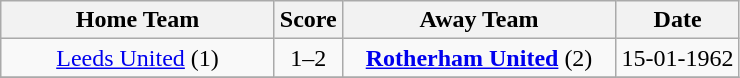<table class="wikitable" style="text-align:center;">
<tr>
<th width=175>Home Team</th>
<th width=20>Score</th>
<th width=175>Away Team</th>
<th width= 75>Date</th>
</tr>
<tr>
<td><a href='#'>Leeds United</a> (1)</td>
<td>1–2</td>
<td><a href='#'><strong>Rotherham United</strong></a> (2)</td>
<td>15-01-1962</td>
</tr>
<tr>
</tr>
</table>
